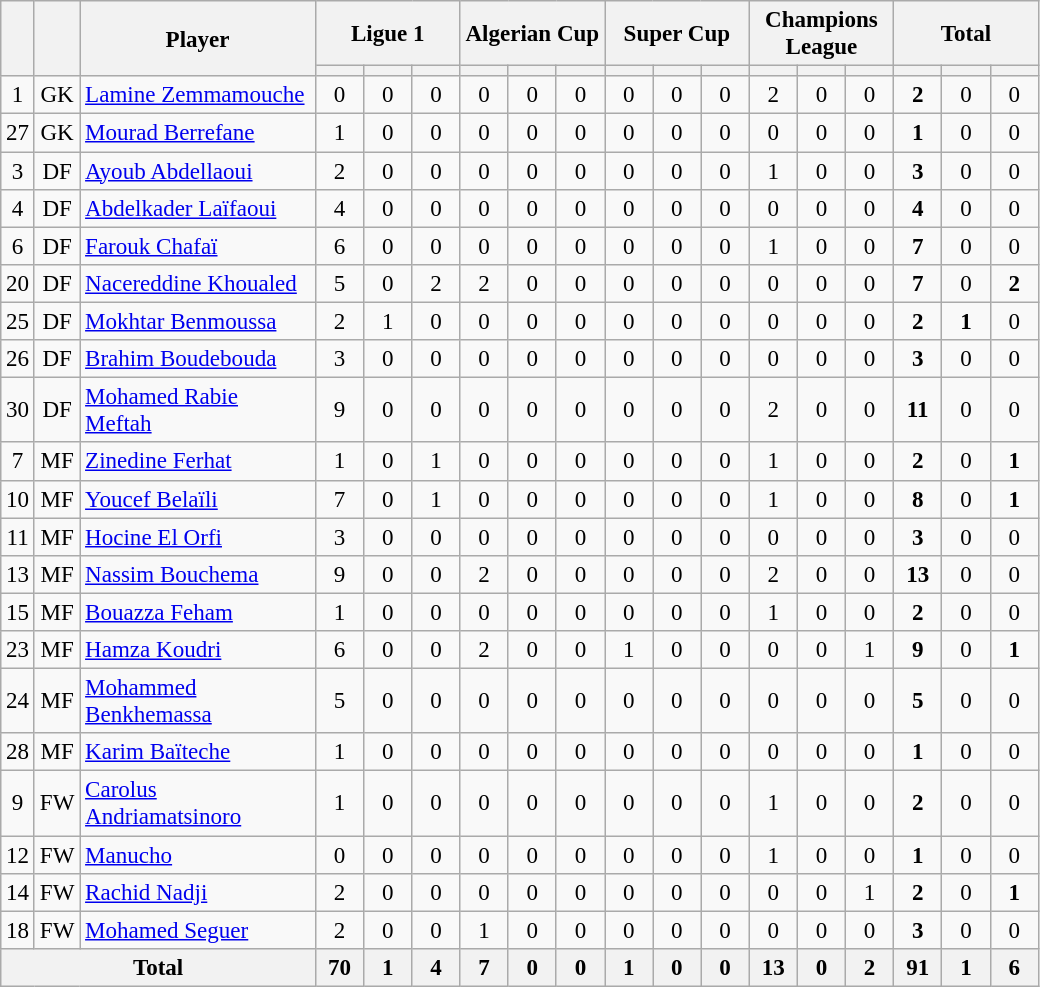<table class="wikitable sortable nowrap" style="font-size: 96%; text-align: center;">
<tr>
<th rowspan="2"></th>
<th rowspan="2"></th>
<th rowspan="2" width=150>Player</th>
<th colspan="3">Ligue 1</th>
<th colspan="3">Algerian Cup</th>
<th colspan="3">Super Cup</th>
<th colspan="3">Champions League</th>
<th colspan="3">Total</th>
</tr>
<tr>
<th width=25></th>
<th width=25></th>
<th width=25></th>
<th width=25></th>
<th width=25></th>
<th width=25></th>
<th width=25></th>
<th width=25></th>
<th width=25></th>
<th width=25></th>
<th width=25></th>
<th width=25></th>
<th width=25></th>
<th width=25></th>
<th width=25></th>
</tr>
<tr>
<td>1</td>
<td>GK</td>
<td style="text-align:left"> <a href='#'>Lamine Zemmamouche</a></td>
<td>0</td>
<td>0</td>
<td>0</td>
<td>0</td>
<td>0</td>
<td>0</td>
<td>0</td>
<td>0</td>
<td>0</td>
<td>2</td>
<td>0</td>
<td>0</td>
<td><strong>2</strong></td>
<td>0</td>
<td>0</td>
</tr>
<tr>
<td>27</td>
<td>GK</td>
<td style="text-align:left"> <a href='#'>Mourad Berrefane</a></td>
<td>1</td>
<td>0</td>
<td>0</td>
<td>0</td>
<td>0</td>
<td>0</td>
<td>0</td>
<td>0</td>
<td>0</td>
<td>0</td>
<td>0</td>
<td>0</td>
<td><strong>1</strong></td>
<td>0</td>
<td>0</td>
</tr>
<tr>
<td>3</td>
<td>DF</td>
<td style="text-align:left"> <a href='#'>Ayoub Abdellaoui</a></td>
<td>2</td>
<td>0</td>
<td>0</td>
<td>0</td>
<td>0</td>
<td>0</td>
<td>0</td>
<td>0</td>
<td>0</td>
<td>1</td>
<td>0</td>
<td>0</td>
<td><strong>3</strong></td>
<td>0</td>
<td>0</td>
</tr>
<tr>
<td>4</td>
<td>DF</td>
<td style="text-align:left"> <a href='#'>Abdelkader Laïfaoui</a></td>
<td>4</td>
<td>0</td>
<td>0</td>
<td>0</td>
<td>0</td>
<td>0</td>
<td>0</td>
<td>0</td>
<td>0</td>
<td>0</td>
<td>0</td>
<td>0</td>
<td><strong>4</strong></td>
<td>0</td>
<td>0</td>
</tr>
<tr>
<td>6</td>
<td>DF</td>
<td style="text-align:left"> <a href='#'>Farouk Chafaï</a></td>
<td>6</td>
<td>0</td>
<td>0</td>
<td>0</td>
<td>0</td>
<td>0</td>
<td>0</td>
<td>0</td>
<td>0</td>
<td>1</td>
<td>0</td>
<td>0</td>
<td><strong>7</strong></td>
<td>0</td>
<td>0</td>
</tr>
<tr>
<td>20</td>
<td>DF</td>
<td style="text-align:left"> <a href='#'>Nacereddine Khoualed</a></td>
<td>5</td>
<td>0</td>
<td>2</td>
<td>2</td>
<td>0</td>
<td>0</td>
<td>0</td>
<td>0</td>
<td>0</td>
<td>0</td>
<td>0</td>
<td>0</td>
<td><strong>7</strong></td>
<td>0</td>
<td><strong>2</strong></td>
</tr>
<tr>
<td>25</td>
<td>DF</td>
<td style="text-align:left"> <a href='#'>Mokhtar Benmoussa</a></td>
<td>2</td>
<td>1</td>
<td>0</td>
<td>0</td>
<td>0</td>
<td>0</td>
<td>0</td>
<td>0</td>
<td>0</td>
<td>0</td>
<td>0</td>
<td>0</td>
<td><strong>2</strong></td>
<td><strong>1</strong></td>
<td>0</td>
</tr>
<tr>
<td>26</td>
<td>DF</td>
<td style="text-align:left"> <a href='#'>Brahim Boudebouda</a></td>
<td>3</td>
<td>0</td>
<td>0</td>
<td>0</td>
<td>0</td>
<td>0</td>
<td>0</td>
<td>0</td>
<td>0</td>
<td>0</td>
<td>0</td>
<td>0</td>
<td><strong>3</strong></td>
<td>0</td>
<td>0</td>
</tr>
<tr>
<td>30</td>
<td>DF</td>
<td style="text-align:left"> <a href='#'>Mohamed Rabie Meftah</a></td>
<td>9</td>
<td>0</td>
<td>0</td>
<td>0</td>
<td>0</td>
<td>0</td>
<td>0</td>
<td>0</td>
<td>0</td>
<td>2</td>
<td>0</td>
<td>0</td>
<td><strong>11</strong></td>
<td>0</td>
<td>0</td>
</tr>
<tr>
<td>7</td>
<td>MF</td>
<td style="text-align:left"> <a href='#'>Zinedine Ferhat</a></td>
<td>1</td>
<td>0</td>
<td>1</td>
<td>0</td>
<td>0</td>
<td>0</td>
<td>0</td>
<td>0</td>
<td>0</td>
<td>1</td>
<td>0</td>
<td>0</td>
<td><strong>2</strong></td>
<td>0</td>
<td><strong>1</strong></td>
</tr>
<tr>
<td>10</td>
<td>MF</td>
<td style="text-align:left"> <a href='#'>Youcef Belaïli</a></td>
<td>7</td>
<td>0</td>
<td>1</td>
<td>0</td>
<td>0</td>
<td>0</td>
<td>0</td>
<td>0</td>
<td>0</td>
<td>1</td>
<td>0</td>
<td>0</td>
<td><strong>8</strong></td>
<td>0</td>
<td><strong>1</strong></td>
</tr>
<tr>
<td>11</td>
<td>MF</td>
<td style="text-align:left"> <a href='#'>Hocine El Orfi</a></td>
<td>3</td>
<td>0</td>
<td>0</td>
<td>0</td>
<td>0</td>
<td>0</td>
<td>0</td>
<td>0</td>
<td>0</td>
<td>0</td>
<td>0</td>
<td>0</td>
<td><strong>3</strong></td>
<td>0</td>
<td>0</td>
</tr>
<tr>
<td>13</td>
<td>MF</td>
<td style="text-align:left"> <a href='#'>Nassim Bouchema</a></td>
<td>9</td>
<td>0</td>
<td>0</td>
<td>2</td>
<td>0</td>
<td>0</td>
<td>0</td>
<td>0</td>
<td>0</td>
<td>2</td>
<td>0</td>
<td>0</td>
<td><strong>13</strong></td>
<td>0</td>
<td>0</td>
</tr>
<tr>
<td>15</td>
<td>MF</td>
<td style="text-align:left"> <a href='#'>Bouazza Feham</a></td>
<td>1</td>
<td>0</td>
<td>0</td>
<td>0</td>
<td>0</td>
<td>0</td>
<td>0</td>
<td>0</td>
<td>0</td>
<td>1</td>
<td>0</td>
<td>0</td>
<td><strong>2</strong></td>
<td>0</td>
<td>0</td>
</tr>
<tr>
<td>23</td>
<td>MF</td>
<td style="text-align:left"> <a href='#'>Hamza Koudri</a></td>
<td>6</td>
<td>0</td>
<td>0</td>
<td>2</td>
<td>0</td>
<td>0</td>
<td>1</td>
<td>0</td>
<td>0</td>
<td>0</td>
<td>0</td>
<td>1</td>
<td><strong>9</strong></td>
<td>0</td>
<td><strong>1</strong></td>
</tr>
<tr>
<td>24</td>
<td>MF</td>
<td style="text-align:left"> <a href='#'>Mohammed Benkhemassa</a></td>
<td>5</td>
<td>0</td>
<td>0</td>
<td>0</td>
<td>0</td>
<td>0</td>
<td>0</td>
<td>0</td>
<td>0</td>
<td>0</td>
<td>0</td>
<td>0</td>
<td><strong>5</strong></td>
<td>0</td>
<td>0</td>
</tr>
<tr>
<td>28</td>
<td>MF</td>
<td style="text-align:left"> <a href='#'>Karim Baïteche</a></td>
<td>1</td>
<td>0</td>
<td>0</td>
<td>0</td>
<td>0</td>
<td>0</td>
<td>0</td>
<td>0</td>
<td>0</td>
<td>0</td>
<td>0</td>
<td>0</td>
<td><strong>1</strong></td>
<td>0</td>
<td>0</td>
</tr>
<tr>
<td>9</td>
<td>FW</td>
<td style="text-align:left"> <a href='#'>Carolus Andriamatsinoro</a></td>
<td>1</td>
<td>0</td>
<td>0</td>
<td>0</td>
<td>0</td>
<td>0</td>
<td>0</td>
<td>0</td>
<td>0</td>
<td>1</td>
<td>0</td>
<td>0</td>
<td><strong>2</strong></td>
<td>0</td>
<td>0</td>
</tr>
<tr>
<td>12</td>
<td>FW</td>
<td style="text-align:left"> <a href='#'>Manucho</a></td>
<td>0</td>
<td>0</td>
<td>0</td>
<td>0</td>
<td>0</td>
<td>0</td>
<td>0</td>
<td>0</td>
<td>0</td>
<td>1</td>
<td>0</td>
<td>0</td>
<td><strong>1</strong></td>
<td>0</td>
<td>0</td>
</tr>
<tr>
<td>14</td>
<td>FW</td>
<td style="text-align:left"> <a href='#'>Rachid Nadji</a></td>
<td>2</td>
<td>0</td>
<td>0</td>
<td>0</td>
<td>0</td>
<td>0</td>
<td>0</td>
<td>0</td>
<td>0</td>
<td>0</td>
<td>0</td>
<td>1</td>
<td><strong>2</strong></td>
<td>0</td>
<td><strong>1</strong></td>
</tr>
<tr>
<td>18</td>
<td>FW</td>
<td style="text-align:left"> <a href='#'>Mohamed Seguer</a></td>
<td>2</td>
<td>0</td>
<td>0</td>
<td>1</td>
<td>0</td>
<td>0</td>
<td>0</td>
<td>0</td>
<td>0</td>
<td>0</td>
<td>0</td>
<td>0</td>
<td><strong>3</strong></td>
<td>0</td>
<td>0</td>
</tr>
<tr>
<th colspan="3">Total</th>
<th>70</th>
<th>1</th>
<th>4</th>
<th>7</th>
<th>0</th>
<th>0</th>
<th>1</th>
<th>0</th>
<th>0</th>
<th>13</th>
<th>0</th>
<th>2</th>
<th>91</th>
<th>1</th>
<th>6</th>
</tr>
</table>
